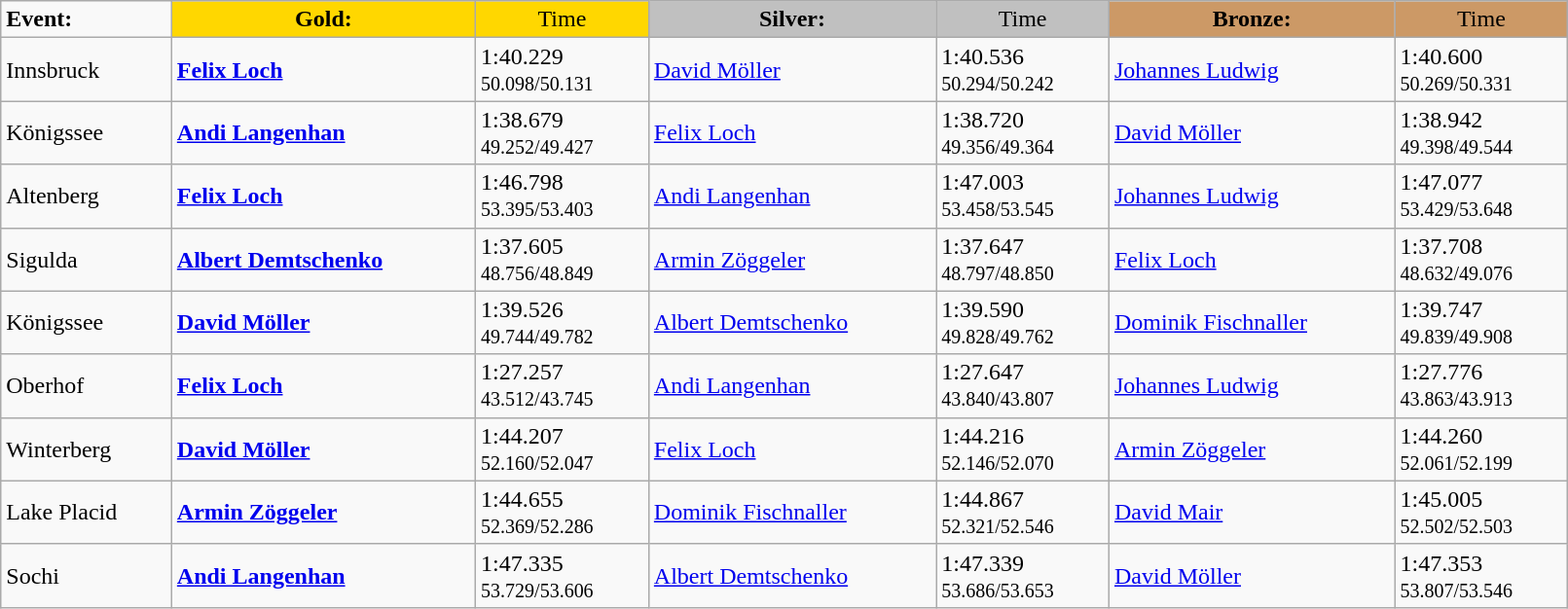<table class="wikitable" style="width:85%;">
<tr>
<td><strong>Event:</strong></td>
<td !  style="text-align:center; background:gold;"><strong>Gold:</strong></td>
<td !  style="text-align:center; background:gold;">Time</td>
<td !  style="text-align:center; background:silver;"><strong>Silver:</strong></td>
<td !  style="text-align:center; background:silver;">Time</td>
<td !  style="text-align:center; background:#c96;"><strong>Bronze:</strong></td>
<td !  style="text-align:center; background:#c96;">Time</td>
</tr>
<tr>
<td>Innsbruck</td>
<td><strong><a href='#'>Felix Loch</a></strong><br><small></small></td>
<td>1:40.229<br><small>50.098/50.131</small></td>
<td><a href='#'>David Möller</a><br><small></small></td>
<td>1:40.536<br><small>50.294/50.242</small></td>
<td><a href='#'>Johannes Ludwig</a><br><small></small></td>
<td>1:40.600<br><small>50.269/50.331</small></td>
</tr>
<tr>
<td>Königssee</td>
<td><strong><a href='#'>Andi Langenhan</a></strong><br><small></small></td>
<td>1:38.679<br><small>49.252/49.427</small></td>
<td><a href='#'>Felix Loch</a><br><small></small></td>
<td>1:38.720<br><small>49.356/49.364</small></td>
<td><a href='#'>David Möller</a><br><small></small></td>
<td>1:38.942<br><small>49.398/49.544</small></td>
</tr>
<tr>
<td>Altenberg</td>
<td><strong><a href='#'>Felix Loch</a></strong><br><small></small></td>
<td>1:46.798<br><small>53.395/53.403</small></td>
<td><a href='#'>Andi Langenhan</a><br><small></small></td>
<td>1:47.003<br><small>53.458/53.545</small></td>
<td><a href='#'>Johannes Ludwig</a><br><small></small></td>
<td>1:47.077<br><small>53.429/53.648</small></td>
</tr>
<tr>
<td>Sigulda</td>
<td><strong><a href='#'>Albert Demtschenko</a></strong><br><small></small></td>
<td>1:37.605<br><small>48.756/48.849</small></td>
<td><a href='#'>Armin Zöggeler</a><br><small></small></td>
<td>1:37.647<br><small>48.797/48.850</small></td>
<td><a href='#'>Felix Loch</a><br><small></small></td>
<td>1:37.708<br><small>48.632/49.076</small></td>
</tr>
<tr>
<td>Königssee</td>
<td><strong><a href='#'>David Möller</a></strong><br><small></small></td>
<td>1:39.526<br><small>49.744/49.782</small></td>
<td><a href='#'>Albert Demtschenko</a><br><small></small></td>
<td>1:39.590<br><small>49.828/49.762</small></td>
<td><a href='#'>Dominik Fischnaller</a><br><small></small></td>
<td>1:39.747<br><small>49.839/49.908</small></td>
</tr>
<tr>
<td>Oberhof</td>
<td><strong><a href='#'>Felix Loch</a></strong><br><small></small></td>
<td>1:27.257<br><small>43.512/43.745</small></td>
<td><a href='#'>Andi Langenhan</a><br><small></small></td>
<td>1:27.647<br><small>43.840/43.807</small></td>
<td><a href='#'>Johannes Ludwig</a><br><small></small></td>
<td>1:27.776<br><small>43.863/43.913</small></td>
</tr>
<tr>
<td>Winterberg</td>
<td><strong><a href='#'>David Möller</a></strong><br><small></small></td>
<td>1:44.207<br><small>52.160/52.047</small></td>
<td><a href='#'>Felix Loch</a><br><small></small></td>
<td>1:44.216<br><small>52.146/52.070</small></td>
<td><a href='#'>Armin Zöggeler</a><br><small></small></td>
<td>1:44.260<br><small>52.061/52.199</small></td>
</tr>
<tr>
<td>Lake Placid</td>
<td><strong><a href='#'>Armin Zöggeler</a></strong><br><small></small></td>
<td>1:44.655<br><small>52.369/52.286</small></td>
<td><a href='#'>Dominik Fischnaller</a><br><small></small></td>
<td>1:44.867<br><small>52.321/52.546</small></td>
<td><a href='#'>David Mair</a><br><small></small></td>
<td>1:45.005<br><small>52.502/52.503</small></td>
</tr>
<tr>
<td>Sochi</td>
<td><strong><a href='#'>Andi Langenhan</a></strong><br><small></small></td>
<td>1:47.335<br><small>53.729/53.606</small></td>
<td><a href='#'>Albert Demtschenko</a><br><small></small></td>
<td>1:47.339<br><small>53.686/53.653</small></td>
<td><a href='#'>David Möller</a><br><small></small></td>
<td>1:47.353<br><small>53.807/53.546</small></td>
</tr>
</table>
